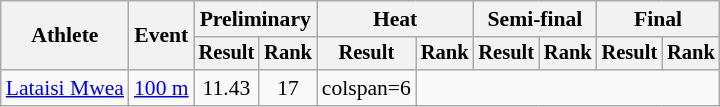<table class=wikitable style=font-size:90%>
<tr>
<th rowspan=2>Athlete</th>
<th rowspan=2>Event</th>
<th colspan=2>Preliminary</th>
<th colspan=2>Heat</th>
<th colspan=2>Semi-final</th>
<th colspan=2>Final</th>
</tr>
<tr style=font-size:95%>
<th>Result</th>
<th>Rank</th>
<th>Result</th>
<th>Rank</th>
<th>Result</th>
<th>Rank</th>
<th>Result</th>
<th>Rank</th>
</tr>
<tr align=center>
<td align=left><a href='#'>Lataisi Mwea</a></td>
<td align=left><a href='#'>100 m</a></td>
<td>11.43</td>
<td>17</td>
<td>colspan=6 </td>
</tr>
</table>
